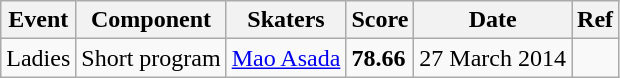<table class="wikitable sortable">
<tr>
<th>Event</th>
<th>Component</th>
<th>Skaters</th>
<th>Score</th>
<th>Date</th>
<th>Ref</th>
</tr>
<tr>
<td>Ladies</td>
<td>Short program</td>
<td> <a href='#'>Mao Asada</a></td>
<td><strong>78.66</strong></td>
<td>27 March 2014</td>
<td></td>
</tr>
</table>
